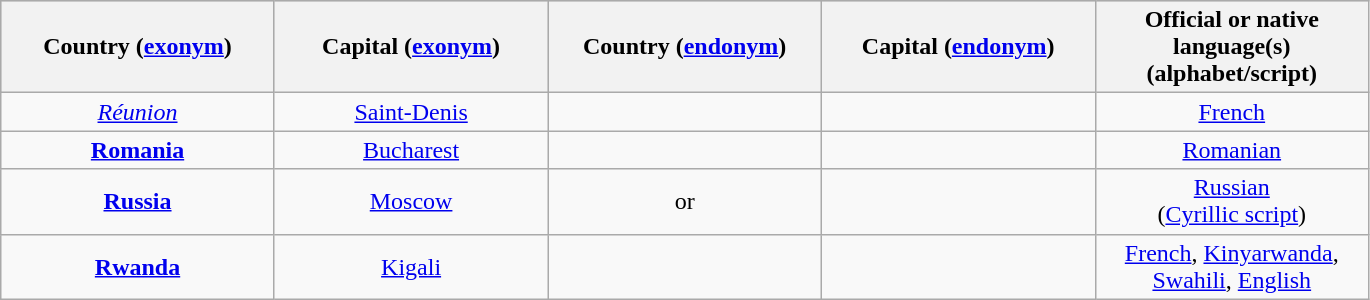<table style="text-align:center;" class="wikitable">
<tr style="background:#ccc;">
<th style="width:175px;">Country (<a href='#'>exonym</a>)</th>
<th style="width:175px;">Capital (<a href='#'>exonym</a>)</th>
<th style="width:175px;">Country (<a href='#'>endonym</a>)</th>
<th style="width:175px;">Capital (<a href='#'>endonym</a>)</th>
<th style="width:175px;">Official or native language(s) (alphabet/script)</th>
</tr>
<tr>
<td> <em><a href='#'>Réunion</a></em></td>
<td><a href='#'>Saint-Denis</a></td>
<td><strong></strong></td>
<td><strong></strong></td>
<td><a href='#'>French</a></td>
</tr>
<tr>
<td> <strong><a href='#'>Romania</a></strong></td>
<td><a href='#'>Bucharest</a></td>
<td><strong></strong></td>
<td><strong></strong></td>
<td><a href='#'>Romanian</a></td>
</tr>
<tr>
<td> <strong><a href='#'>Russia</a></strong></td>
<td><a href='#'>Moscow</a></td>
<td><strong></strong> or <strong></strong><br></td>
<td><strong></strong><br></td>
<td><a href='#'>Russian</a><br>(<a href='#'>Cyrillic script</a>)</td>
</tr>
<tr>
<td> <strong><a href='#'>Rwanda</a></strong></td>
<td><a href='#'>Kigali</a></td>
<td><strong></strong></td>
<td><strong></strong></td>
<td><a href='#'>French</a>, <a href='#'>Kinyarwanda</a>, <a href='#'>Swahili</a>, <a href='#'>English</a></td>
</tr>
</table>
